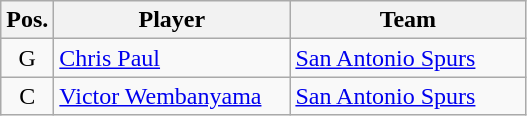<table class="wikitable">
<tr>
<th>Pos.</th>
<th style="width:150px;">Player</th>
<th width=150>Team</th>
</tr>
<tr>
<td style="text-align:center;">G</td>
<td><a href='#'>Chris Paul</a></td>
<td><a href='#'>San Antonio Spurs</a></td>
</tr>
<tr>
<td style="text-align:center;">C</td>
<td><a href='#'>Victor Wembanyama</a></td>
<td><a href='#'>San Antonio Spurs</a></td>
</tr>
</table>
